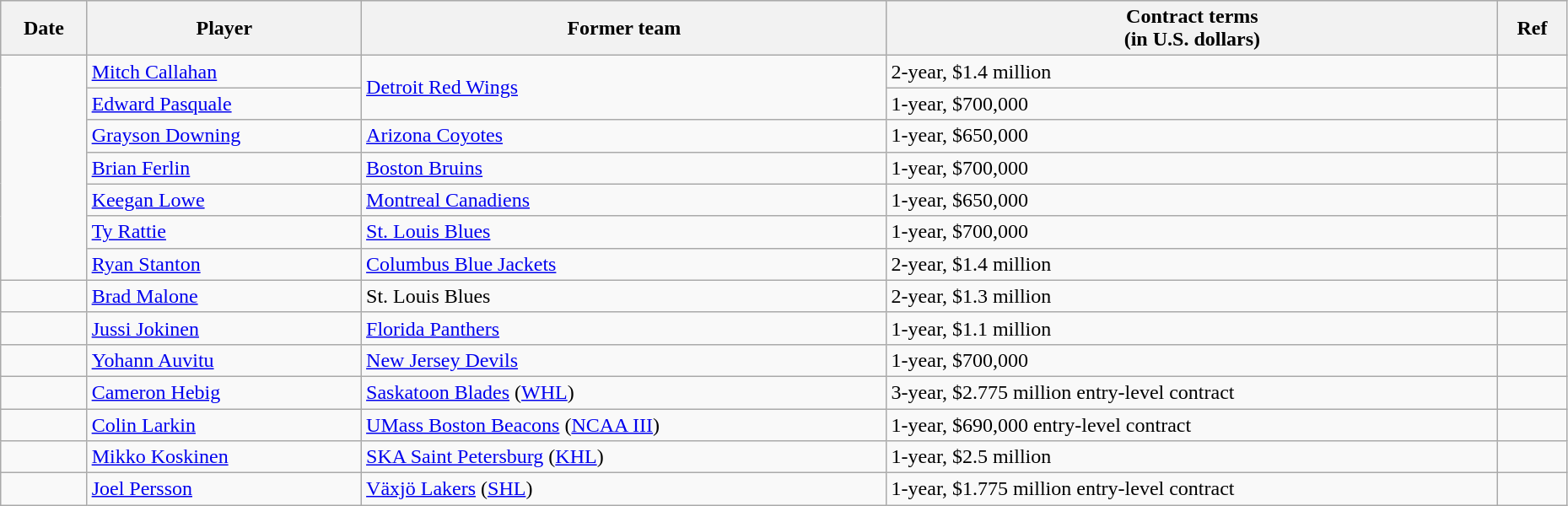<table class="wikitable" width=98%>
<tr style="background:#ddd; text-align:center;">
<th>Date</th>
<th>Player</th>
<th>Former team</th>
<th>Contract terms<br>(in U.S. dollars)</th>
<th>Ref</th>
</tr>
<tr>
<td rowspan=7></td>
<td><a href='#'>Mitch Callahan</a></td>
<td rowspan=2><a href='#'>Detroit Red Wings</a></td>
<td>2-year, $1.4 million</td>
<td></td>
</tr>
<tr>
<td><a href='#'>Edward Pasquale</a></td>
<td>1-year, $700,000</td>
<td></td>
</tr>
<tr>
<td><a href='#'>Grayson Downing</a></td>
<td><a href='#'>Arizona Coyotes</a></td>
<td>1-year, $650,000</td>
<td></td>
</tr>
<tr>
<td><a href='#'>Brian Ferlin</a></td>
<td><a href='#'>Boston Bruins</a></td>
<td>1-year, $700,000</td>
<td></td>
</tr>
<tr>
<td><a href='#'>Keegan Lowe</a></td>
<td><a href='#'>Montreal Canadiens</a></td>
<td>1-year, $650,000</td>
<td></td>
</tr>
<tr>
<td><a href='#'>Ty Rattie</a></td>
<td><a href='#'>St. Louis Blues</a></td>
<td>1-year, $700,000</td>
<td></td>
</tr>
<tr>
<td><a href='#'>Ryan Stanton</a></td>
<td><a href='#'>Columbus Blue Jackets</a></td>
<td>2-year, $1.4 million</td>
<td></td>
</tr>
<tr>
<td></td>
<td><a href='#'>Brad Malone</a></td>
<td>St. Louis Blues</td>
<td>2-year, $1.3 million</td>
<td></td>
</tr>
<tr>
<td></td>
<td><a href='#'>Jussi Jokinen</a></td>
<td><a href='#'>Florida Panthers</a></td>
<td>1-year, $1.1 million</td>
<td></td>
</tr>
<tr>
<td></td>
<td><a href='#'>Yohann Auvitu</a></td>
<td><a href='#'>New Jersey Devils</a></td>
<td>1-year, $700,000</td>
<td></td>
</tr>
<tr>
<td></td>
<td><a href='#'>Cameron Hebig</a></td>
<td><a href='#'>Saskatoon Blades</a> (<a href='#'>WHL</a>)</td>
<td>3-year, $2.775 million entry-level contract</td>
<td></td>
</tr>
<tr>
<td></td>
<td><a href='#'>Colin Larkin</a></td>
<td><a href='#'>UMass Boston Beacons</a> (<a href='#'>NCAA III</a>)</td>
<td>1-year, $690,000 entry-level contract</td>
<td></td>
</tr>
<tr>
<td></td>
<td><a href='#'>Mikko Koskinen</a></td>
<td><a href='#'>SKA Saint Petersburg</a> (<a href='#'>KHL</a>)</td>
<td>1-year, $2.5 million</td>
<td></td>
</tr>
<tr>
<td></td>
<td><a href='#'>Joel Persson</a></td>
<td><a href='#'>Växjö Lakers</a> (<a href='#'>SHL</a>)</td>
<td>1-year, $1.775 million entry-level contract</td>
<td></td>
</tr>
</table>
